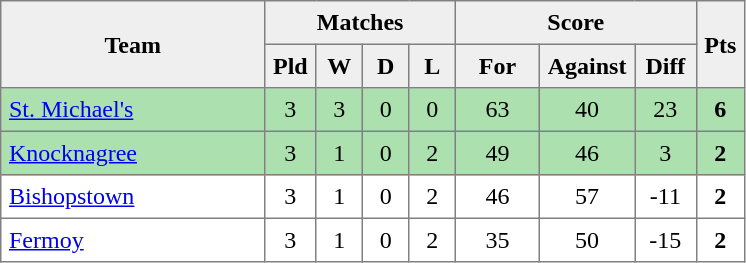<table style=border-collapse:collapse border=1 cellspacing=0 cellpadding=5>
<tr align=center bgcolor=#efefef>
<th rowspan=2 width=165>Team</th>
<th colspan=4>Matches</th>
<th colspan=3>Score</th>
<th rowspan=2width=20>Pts</th>
</tr>
<tr align=center bgcolor=#efefef>
<th width=20>Pld</th>
<th width=20>W</th>
<th width=20>D</th>
<th width=20>L</th>
<th width=45>For</th>
<th width=45>Against</th>
<th width=30>Diff</th>
</tr>
<tr align=center style="background:#ACE1AF;">
<td style="text-align:left;"><a href='#'>St. Michael's</a></td>
<td>3</td>
<td>3</td>
<td>0</td>
<td>0</td>
<td>63</td>
<td>40</td>
<td>23</td>
<td><strong>6</strong></td>
</tr>
<tr align=center style="background:#ACE1AF;">
<td style="text-align:left;"><a href='#'>Knocknagree</a></td>
<td>3</td>
<td>1</td>
<td>0</td>
<td>2</td>
<td>49</td>
<td>46</td>
<td>3</td>
<td><strong>2</strong></td>
</tr>
<tr align=center>
<td style="text-align:left;"><a href='#'>Bishopstown</a></td>
<td>3</td>
<td>1</td>
<td>0</td>
<td>2</td>
<td>46</td>
<td>57</td>
<td>-11</td>
<td><strong>2</strong></td>
</tr>
<tr align=center>
<td style="text-align:left;"><a href='#'>Fermoy</a></td>
<td>3</td>
<td>1</td>
<td>0</td>
<td>2</td>
<td>35</td>
<td>50</td>
<td>-15</td>
<td><strong>2</strong></td>
</tr>
</table>
